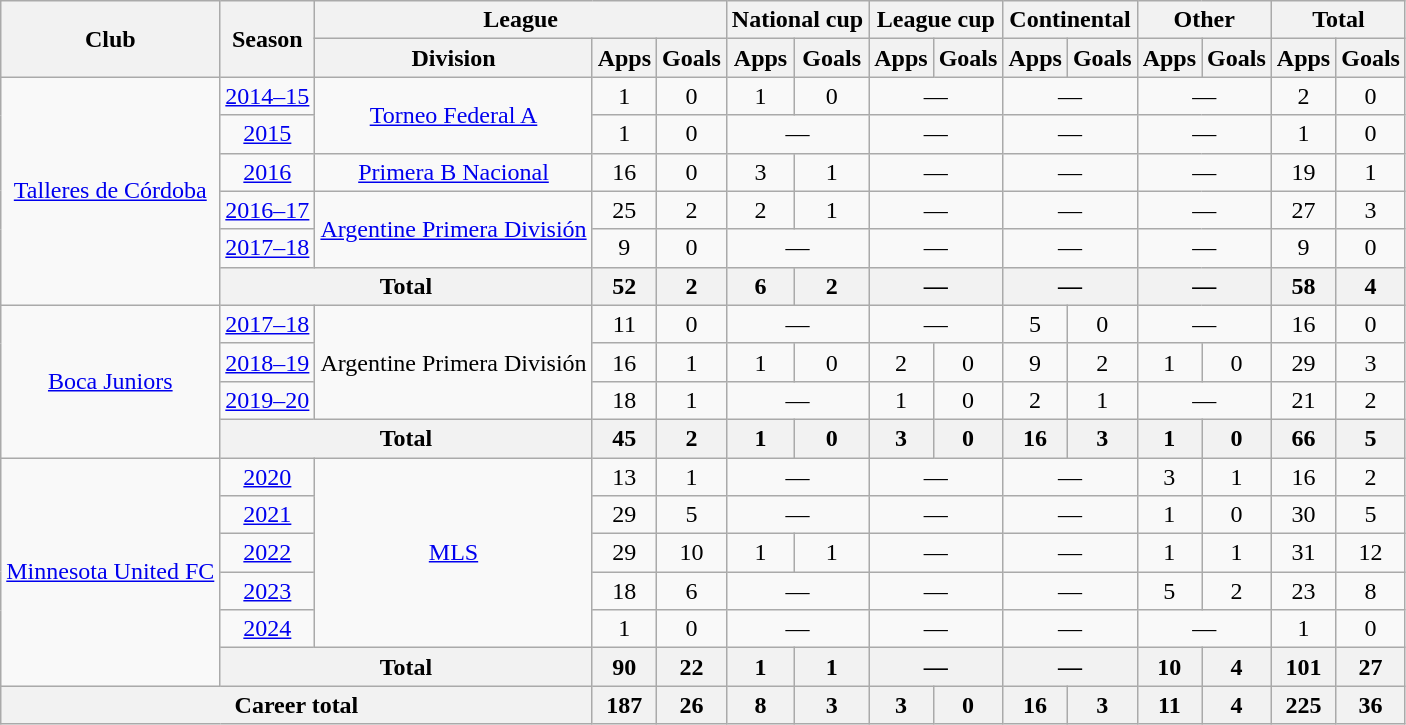<table class="wikitable" style="text-align:center">
<tr>
<th rowspan="2">Club</th>
<th rowspan="2">Season</th>
<th colspan="3">League</th>
<th colspan="2">National cup</th>
<th colspan="2">League cup</th>
<th colspan="2">Continental</th>
<th colspan="2">Other</th>
<th colspan="2">Total</th>
</tr>
<tr>
<th>Division</th>
<th>Apps</th>
<th>Goals</th>
<th>Apps</th>
<th>Goals</th>
<th>Apps</th>
<th>Goals</th>
<th>Apps</th>
<th>Goals</th>
<th>Apps</th>
<th>Goals</th>
<th>Apps</th>
<th>Goals</th>
</tr>
<tr>
<td rowspan="6"><a href='#'>Talleres de Córdoba</a></td>
<td><a href='#'>2014–15</a></td>
<td rowspan="2"><a href='#'>Torneo Federal A</a></td>
<td>1</td>
<td>0</td>
<td>1</td>
<td>0</td>
<td colspan="2">—</td>
<td colspan="2">—</td>
<td colspan="2">—</td>
<td>2</td>
<td>0</td>
</tr>
<tr>
<td><a href='#'>2015</a></td>
<td>1</td>
<td>0</td>
<td colspan="2">—</td>
<td colspan="2">—</td>
<td colspan="2">—</td>
<td colspan="2">—</td>
<td>1</td>
<td>0</td>
</tr>
<tr>
<td><a href='#'>2016</a></td>
<td><a href='#'>Primera B Nacional</a></td>
<td>16</td>
<td>0</td>
<td>3</td>
<td>1</td>
<td colspan="2">—</td>
<td colspan="2">—</td>
<td colspan="2">—</td>
<td>19</td>
<td>1</td>
</tr>
<tr>
<td><a href='#'>2016–17</a></td>
<td rowspan="2"><a href='#'>Argentine Primera División</a></td>
<td>25</td>
<td>2</td>
<td>2</td>
<td>1</td>
<td colspan="2">—</td>
<td colspan="2">—</td>
<td colspan="2">—</td>
<td>27</td>
<td>3</td>
</tr>
<tr>
<td><a href='#'>2017–18</a></td>
<td>9</td>
<td>0</td>
<td colspan="2">—</td>
<td colspan="2">—</td>
<td colspan="2">—</td>
<td colspan="2">—</td>
<td>9</td>
<td>0</td>
</tr>
<tr>
<th colspan="2">Total</th>
<th>52</th>
<th>2</th>
<th>6</th>
<th>2</th>
<th colspan="2">—</th>
<th colspan="2">—</th>
<th colspan="2">—</th>
<th>58</th>
<th>4</th>
</tr>
<tr>
<td rowspan="4"><a href='#'>Boca Juniors</a></td>
<td><a href='#'>2017–18</a></td>
<td rowspan="3">Argentine Primera División</td>
<td>11</td>
<td>0</td>
<td colspan="2">—</td>
<td colspan="2">—</td>
<td>5</td>
<td>0</td>
<td colspan="2">—</td>
<td>16</td>
<td>0</td>
</tr>
<tr>
<td><a href='#'>2018–19</a></td>
<td>16</td>
<td>1</td>
<td>1</td>
<td>0</td>
<td>2</td>
<td>0</td>
<td>9</td>
<td>2</td>
<td>1</td>
<td>0</td>
<td>29</td>
<td>3</td>
</tr>
<tr>
<td><a href='#'>2019–20</a></td>
<td>18</td>
<td>1</td>
<td colspan="2">—</td>
<td>1</td>
<td>0</td>
<td>2</td>
<td>1</td>
<td colspan="2">—</td>
<td>21</td>
<td>2</td>
</tr>
<tr>
<th colspan="2">Total</th>
<th>45</th>
<th>2</th>
<th>1</th>
<th>0</th>
<th>3</th>
<th>0</th>
<th>16</th>
<th>3</th>
<th>1</th>
<th>0</th>
<th>66</th>
<th>5</th>
</tr>
<tr>
<td rowspan="6"><a href='#'>Minnesota United FC</a></td>
<td><a href='#'>2020</a></td>
<td rowspan="5"><a href='#'>MLS</a></td>
<td>13</td>
<td>1</td>
<td colspan="2">—</td>
<td colspan="2">—</td>
<td colspan="2">—</td>
<td>3</td>
<td>1</td>
<td>16</td>
<td>2</td>
</tr>
<tr>
<td><a href='#'>2021</a></td>
<td>29</td>
<td>5</td>
<td colspan="2">—</td>
<td colspan="2">—</td>
<td colspan="2">—</td>
<td>1</td>
<td>0</td>
<td>30</td>
<td>5</td>
</tr>
<tr>
<td><a href='#'>2022</a></td>
<td>29</td>
<td>10</td>
<td>1</td>
<td>1</td>
<td colspan="2">—</td>
<td colspan="2">—</td>
<td>1</td>
<td>1</td>
<td>31</td>
<td>12</td>
</tr>
<tr>
<td><a href='#'>2023</a></td>
<td>18</td>
<td>6</td>
<td colspan="2">—</td>
<td colspan="2">—</td>
<td colspan="2">—</td>
<td>5</td>
<td>2</td>
<td>23</td>
<td>8</td>
</tr>
<tr>
<td><a href='#'>2024</a></td>
<td>1</td>
<td>0</td>
<td colspan="2">—</td>
<td colspan="2">—</td>
<td colspan="2">—</td>
<td colspan="2">—</td>
<td>1</td>
<td>0</td>
</tr>
<tr>
<th colspan="2">Total</th>
<th>90</th>
<th>22</th>
<th>1</th>
<th>1</th>
<th colspan="2">—</th>
<th colspan="2">—</th>
<th>10</th>
<th>4</th>
<th>101</th>
<th>27</th>
</tr>
<tr>
<th colspan="3">Career total</th>
<th>187</th>
<th>26</th>
<th>8</th>
<th>3</th>
<th>3</th>
<th>0</th>
<th>16</th>
<th>3</th>
<th>11</th>
<th>4</th>
<th>225</th>
<th>36</th>
</tr>
</table>
